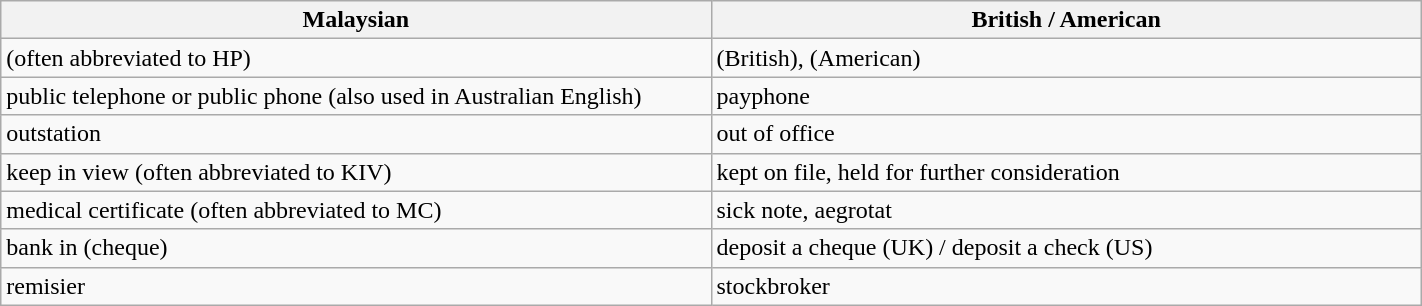<table width="75%" class="wikitable">
<tr>
<th width="50%">Malaysian</th>
<th>British / American</th>
</tr>
<tr>
<td> (often abbreviated to HP)</td>
<td> (British),  (American)</td>
</tr>
<tr>
<td>public telephone or public phone (also used in Australian English)</td>
<td>payphone</td>
</tr>
<tr>
<td>outstation</td>
<td>out of office</td>
</tr>
<tr>
<td>keep in view (often abbreviated to KIV)</td>
<td>kept on file, held for further consideration</td>
</tr>
<tr>
<td>medical certificate (often abbreviated to MC)</td>
<td>sick note, aegrotat</td>
</tr>
<tr>
<td>bank in (cheque)</td>
<td>deposit a cheque (UK) / deposit a check (US)</td>
</tr>
<tr>
<td>remisier</td>
<td>stockbroker</td>
</tr>
</table>
